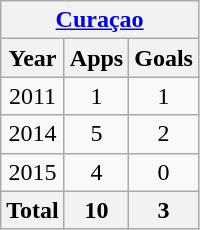<table class="wikitable" style="text-align:center">
<tr>
<th colspan=3><a href='#'>Curaçao</a></th>
</tr>
<tr>
<th>Year</th>
<th>Apps</th>
<th>Goals</th>
</tr>
<tr>
<td>2011</td>
<td>1</td>
<td>1</td>
</tr>
<tr>
<td>2014</td>
<td>5</td>
<td>2</td>
</tr>
<tr>
<td>2015</td>
<td>4</td>
<td>0</td>
</tr>
<tr>
<th>Total</th>
<th>10</th>
<th>3</th>
</tr>
</table>
